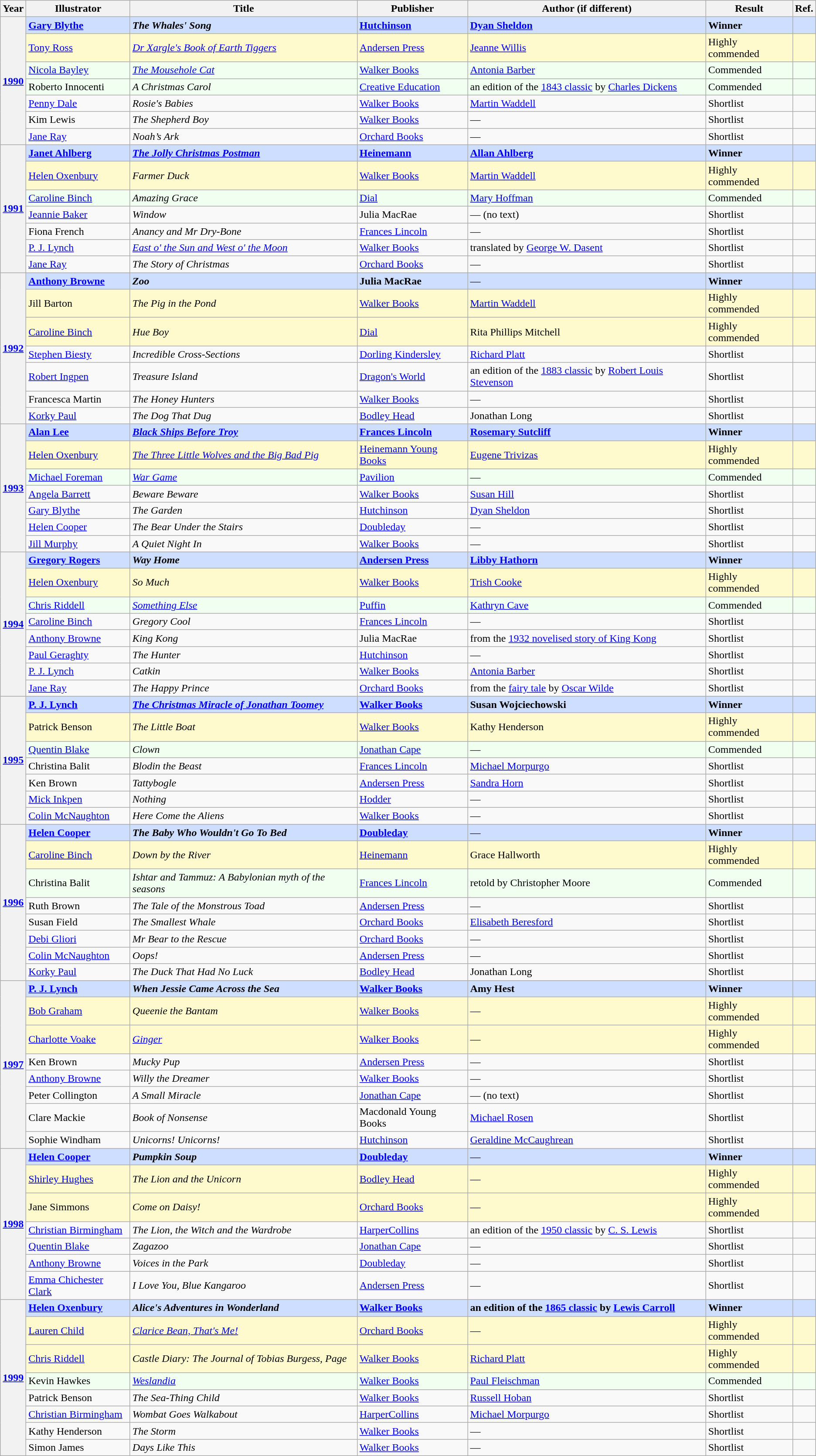<table class="wikitable sortable mw-collapsible">
<tr>
<th>Year</th>
<th>Illustrator</th>
<th>Title</th>
<th>Publisher</th>
<th>Author (if different)</th>
<th>Result</th>
<th>Ref.</th>
</tr>
<tr style="background:#cddeff">
<th rowspan="7"><a href='#'>1990</a></th>
<td><strong><a href='#'>Gary Blythe</a></strong></td>
<td><strong><em>The Whales' Song</em></strong></td>
<td><a href='#'><strong>Hutchinson</strong></a></td>
<td><strong><a href='#'>Dyan Sheldon</a></strong></td>
<td><strong>Winner</strong></td>
<td><em></em></td>
</tr>
<tr style="background:LemonChiffon;">
<td><a href='#'>Tony Ross</a></td>
<td><em><a href='#'>Dr Xargle's Book of Earth Tiggers</a></em></td>
<td><a href='#'>Andersen Press</a></td>
<td><a href='#'>Jeanne Willis</a></td>
<td>Highly commended</td>
<td><em></em></td>
</tr>
<tr style="background:HoneyDew;">
<td><a href='#'>Nicola Bayley</a></td>
<td><em><a href='#'>The Mousehole Cat</a></em></td>
<td><a href='#'>Walker Books</a></td>
<td><a href='#'>Antonia Barber</a></td>
<td>Commended</td>
<td><em></em></td>
</tr>
<tr style="background:HoneyDew;">
<td>Roberto Innocenti</td>
<td><em>A Christmas Carol</em></td>
<td><a href='#'>Creative Education</a></td>
<td>an edition of the <a href='#'>1843 classic</a> by <a href='#'>Charles Dickens</a></td>
<td>Commended</td>
<td><em></em></td>
</tr>
<tr>
<td><a href='#'>Penny Dale</a></td>
<td><em>Rosie's Babies</em></td>
<td><a href='#'>Walker Books</a></td>
<td><a href='#'>Martin Waddell</a></td>
<td>Shortlist</td>
<td></td>
</tr>
<tr>
<td>Kim Lewis</td>
<td><em>The Shepherd Boy</em></td>
<td><a href='#'>Walker Books</a></td>
<td>—</td>
<td>Shortlist</td>
<td></td>
</tr>
<tr>
<td><a href='#'>Jane Ray</a></td>
<td><em>Noah’s Ark</em></td>
<td><a href='#'>Orchard Books</a></td>
<td>—</td>
<td>Shortlist</td>
<td></td>
</tr>
<tr style="background:#cddeff">
<th rowspan="7"><a href='#'>1991</a></th>
<td><strong><a href='#'>Janet Ahlberg</a></strong></td>
<td><strong><em><a href='#'>The Jolly Christmas Postman</a></em></strong></td>
<td><strong><a href='#'>Heinemann</a></strong></td>
<td><strong><a href='#'>Allan Ahlberg</a></strong></td>
<td><strong>Winner</strong></td>
<td><em></em></td>
</tr>
<tr style="background:LemonChiffon;">
<td><a href='#'>Helen Oxenbury</a></td>
<td><em>Farmer Duck</em></td>
<td><a href='#'>Walker Books</a></td>
<td><a href='#'>Martin Waddell</a></td>
<td>Highly commended</td>
<td><em></em></td>
</tr>
<tr style="background:HoneyDew;">
<td><a href='#'>Caroline Binch</a></td>
<td><em>Amazing Grace</em></td>
<td><a href='#'>Dial</a></td>
<td><a href='#'>Mary Hoffman</a></td>
<td>Commended</td>
<td><em></em></td>
</tr>
<tr>
<td><a href='#'>Jeannie Baker</a></td>
<td><em>Window</em></td>
<td>Julia MacRae</td>
<td>— (no text)</td>
<td>Shortlist</td>
<td></td>
</tr>
<tr>
<td>Fiona French</td>
<td><em>Anancy and Mr Dry-Bone</em></td>
<td><a href='#'>Frances Lincoln</a></td>
<td>—</td>
<td>Shortlist</td>
<td></td>
</tr>
<tr>
<td><a href='#'>P. J. Lynch</a></td>
<td><em><a href='#'>East o' the Sun and West o' the Moon</a></em></td>
<td><a href='#'>Walker Books</a></td>
<td>translated by <a href='#'>George W. Dasent</a></td>
<td>Shortlist</td>
<td></td>
</tr>
<tr>
<td><a href='#'>Jane Ray</a></td>
<td><em>The Story of Christmas</em></td>
<td><a href='#'>Orchard Books</a></td>
<td>—</td>
<td>Shortlist</td>
<td></td>
</tr>
<tr style="background:#cddeff">
<th rowspan="7"><a href='#'>1992</a></th>
<td><strong><a href='#'>Anthony Browne</a></strong></td>
<td><strong><em>Zoo</em></strong></td>
<td><strong>Julia MacRae</strong></td>
<td>—</td>
<td><strong>Winner</strong></td>
<td><em></em></td>
</tr>
<tr style="background:LemonChiffon;">
<td>Jill Barton</td>
<td><em>The Pig in the Pond</em></td>
<td><a href='#'>Walker Books</a></td>
<td><a href='#'>Martin Waddell</a></td>
<td>Highly commended</td>
<td><em></em></td>
</tr>
<tr style="background:LemonChiffon;">
<td><a href='#'>Caroline Binch</a></td>
<td><em>Hue Boy</em></td>
<td><a href='#'>Dial</a></td>
<td>Rita Phillips Mitchell</td>
<td>Highly commended</td>
<td><em></em></td>
</tr>
<tr>
<td><a href='#'>Stephen Biesty</a></td>
<td><em>Incredible Cross-Sections</em></td>
<td><a href='#'>Dorling Kindersley</a></td>
<td><a href='#'>Richard Platt</a></td>
<td>Shortlist</td>
<td></td>
</tr>
<tr>
<td><a href='#'>Robert Ingpen</a></td>
<td><em>Treasure Island</em></td>
<td><a href='#'>Dragon's World</a></td>
<td>an edition of the <a href='#'>1883 classic</a> by <a href='#'>Robert Louis Stevenson</a></td>
<td>Shortlist</td>
<td></td>
</tr>
<tr>
<td>Francesca Martin</td>
<td><em>The Honey Hunters</em></td>
<td><a href='#'>Walker Books</a></td>
<td>—</td>
<td>Shortlist</td>
<td></td>
</tr>
<tr>
<td><a href='#'>Korky Paul</a></td>
<td><em>The Dog That Dug</em></td>
<td><a href='#'>Bodley Head</a></td>
<td>Jonathan Long</td>
<td>Shortlist</td>
<td></td>
</tr>
<tr style="background:#cddeff">
<th rowspan="7"><a href='#'>1993</a></th>
<td><strong><a href='#'>Alan Lee</a></strong></td>
<td><strong><em><a href='#'>Black Ships Before Troy</a></em></strong></td>
<td><strong><a href='#'>Frances Lincoln</a></strong></td>
<td><strong><a href='#'>Rosemary Sutcliff</a></strong></td>
<td><strong>Winner</strong></td>
<td><em></em></td>
</tr>
<tr style="background:LemonChiffon;">
<td><a href='#'>Helen Oxenbury</a></td>
<td><em><a href='#'>The Three Little Wolves and the Big Bad Pig</a></em></td>
<td><a href='#'>Heinemann Young Books</a></td>
<td><a href='#'>Eugene Trivizas</a></td>
<td>Highly commended</td>
<td><em></em></td>
</tr>
<tr style="background:HoneyDew;">
<td><a href='#'>Michael Foreman</a></td>
<td><em><a href='#'>War Game</a></em> </td>
<td><a href='#'>Pavilion</a></td>
<td>—</td>
<td>Commended</td>
<td><em></em></td>
</tr>
<tr>
<td><a href='#'>Angela Barrett</a></td>
<td><em>Beware Beware</em></td>
<td><a href='#'>Walker Books</a></td>
<td><a href='#'>Susan Hill</a></td>
<td>Shortlist</td>
<td></td>
</tr>
<tr>
<td><a href='#'>Gary Blythe</a></td>
<td><em>The Garden</em> </td>
<td><a href='#'>Hutchinson</a></td>
<td><a href='#'>Dyan Sheldon</a></td>
<td>Shortlist</td>
<td></td>
</tr>
<tr>
<td><a href='#'>Helen Cooper</a></td>
<td><em>The Bear Under the Stairs</em></td>
<td><a href='#'>Doubleday</a></td>
<td>—</td>
<td>Shortlist</td>
<td></td>
</tr>
<tr>
<td><a href='#'>Jill Murphy</a></td>
<td><em>A Quiet Night In</em></td>
<td><a href='#'>Walker Books</a></td>
<td>—</td>
<td>Shortlist</td>
<td></td>
</tr>
<tr style="background:#cddeff">
<th rowspan="8"><a href='#'>1994</a></th>
<td><strong><a href='#'>Gregory Rogers</a></strong></td>
<td><strong><em>Way Home</em></strong></td>
<td><strong><a href='#'>Andersen Press</a></strong></td>
<td><strong><a href='#'>Libby Hathorn</a></strong></td>
<td><strong>Winner</strong></td>
<td><em></em></td>
</tr>
<tr style="background:LemonChiffon;">
<td><a href='#'>Helen Oxenbury</a></td>
<td><em>So Much</em></td>
<td><a href='#'>Walker Books</a></td>
<td><a href='#'>Trish Cooke</a></td>
<td>Highly commended</td>
<td><em></em></td>
</tr>
<tr style="background:HoneyDew;">
<td><a href='#'>Chris Riddell</a></td>
<td><em><a href='#'>Something Else</a></em></td>
<td><a href='#'>Puffin</a></td>
<td><a href='#'>Kathryn Cave</a></td>
<td>Commended</td>
<td><em></em></td>
</tr>
<tr>
<td><a href='#'>Caroline Binch</a></td>
<td><em>Gregory Cool</em></td>
<td><a href='#'>Frances Lincoln</a></td>
<td>—</td>
<td>Shortlist</td>
<td></td>
</tr>
<tr>
<td><a href='#'>Anthony Browne</a></td>
<td><em>King Kong</em></td>
<td>Julia MacRae</td>
<td>from the <a href='#'>1932 novelised story of King Kong</a></td>
<td>Shortlist</td>
<td></td>
</tr>
<tr>
<td><a href='#'>Paul Geraghty</a></td>
<td><em>The Hunter</em></td>
<td><a href='#'>Hutchinson</a></td>
<td>—</td>
<td>Shortlist</td>
<td></td>
</tr>
<tr>
<td><a href='#'>P. J. Lynch</a></td>
<td><em>Catkin</em></td>
<td><a href='#'>Walker Books</a></td>
<td><a href='#'>Antonia Barber</a></td>
<td>Shortlist</td>
<td></td>
</tr>
<tr>
<td><a href='#'>Jane Ray</a></td>
<td><em>The Happy Prince</em></td>
<td><a href='#'>Orchard Books</a></td>
<td>from the <a href='#'>fairy tale</a> by <a href='#'>Oscar Wilde</a></td>
<td>Shortlist</td>
<td></td>
</tr>
<tr style="background:#cddeff">
<th rowspan="7"><a href='#'>1995</a></th>
<td><strong><a href='#'>P. J. Lynch</a></strong></td>
<td><strong><em><a href='#'>The Christmas Miracle of Jonathan Toomey</a></em></strong></td>
<td><strong><a href='#'>Walker Books</a></strong></td>
<td><strong>Susan Wojciechowski</strong></td>
<td><strong>Winner</strong></td>
<td><em></em></td>
</tr>
<tr style="background:LemonChiffon;">
<td>Patrick Benson</td>
<td><em>The Little Boat</em></td>
<td><a href='#'>Walker Books</a></td>
<td>Kathy Henderson</td>
<td>Highly commended</td>
<td><em></em></td>
</tr>
<tr style="background:HoneyDew;">
<td><a href='#'>Quentin Blake</a></td>
<td><em>Clown</em></td>
<td><a href='#'>Jonathan Cape</a></td>
<td>—</td>
<td>Commended</td>
<td><em></em></td>
</tr>
<tr>
<td>Christina Balit</td>
<td><em>Blodin the Beast</em></td>
<td><a href='#'>Frances Lincoln</a></td>
<td><a href='#'>Michael Morpurgo</a></td>
<td>Shortlist</td>
<td></td>
</tr>
<tr>
<td>Ken Brown</td>
<td><em>Tattybogle</em></td>
<td><a href='#'>Andersen Press</a></td>
<td><a href='#'>Sandra Horn</a></td>
<td>Shortlist</td>
<td></td>
</tr>
<tr>
<td><a href='#'>Mick Inkpen</a></td>
<td><em>Nothing</em></td>
<td><a href='#'>Hodder</a></td>
<td>—</td>
<td>Shortlist</td>
<td></td>
</tr>
<tr>
<td><a href='#'>Colin McNaughton</a></td>
<td><em>Here Come the Aliens</em></td>
<td><a href='#'>Walker Books</a></td>
<td>—</td>
<td>Shortlist</td>
<td></td>
</tr>
<tr style="background:#cddeff">
<th rowspan="8"><a href='#'>1996</a></th>
<td><strong><a href='#'>Helen Cooper</a></strong></td>
<td><strong><em>The Baby Who Wouldn't Go To Bed</em></strong></td>
<td><strong><a href='#'>Doubleday</a></strong></td>
<td>—</td>
<td><strong>Winner</strong></td>
<td><em></em></td>
</tr>
<tr style="background:LemonChiffon;">
<td><a href='#'>Caroline Binch</a></td>
<td><em>Down by the River</em></td>
<td><a href='#'>Heinemann</a></td>
<td>Grace Hallworth</td>
<td>Highly commended</td>
<td><em></em></td>
</tr>
<tr style="background:HoneyDew;">
<td>Christina Balit</td>
<td><em>Ishtar and Tammuz: A Babylonian myth of the seasons</em></td>
<td><a href='#'>Frances Lincoln</a></td>
<td>retold by Christopher Moore</td>
<td>Commended</td>
<td><em></em></td>
</tr>
<tr>
<td>Ruth Brown </td>
<td><em>The Tale of the Monstrous Toad</em></td>
<td><a href='#'>Andersen Press</a></td>
<td>—</td>
<td>Shortlist</td>
<td></td>
</tr>
<tr>
<td>Susan Field</td>
<td><em>The Smallest Whale</em> </td>
<td><a href='#'>Orchard Books</a></td>
<td><a href='#'>Elisabeth Beresford</a></td>
<td>Shortlist</td>
<td></td>
</tr>
<tr>
<td><a href='#'>Debi Gliori</a></td>
<td><em>Mr Bear to the Rescue</em></td>
<td><a href='#'>Orchard Books</a></td>
<td>—</td>
<td>Shortlist</td>
<td></td>
</tr>
<tr>
<td><a href='#'>Colin McNaughton</a></td>
<td><em>Oops!</em></td>
<td><a href='#'>Andersen Press</a></td>
<td>—</td>
<td>Shortlist</td>
<td></td>
</tr>
<tr>
<td><a href='#'>Korky Paul</a></td>
<td><em>The Duck That Had No Luck</em></td>
<td><a href='#'>Bodley Head</a></td>
<td>Jonathan Long</td>
<td>Shortlist</td>
<td></td>
</tr>
<tr style="background:#cddeff">
<th rowspan="8"><a href='#'>1997</a></th>
<td><strong><a href='#'>P. J. Lynch</a></strong></td>
<td><strong><em>When Jessie Came Across the Sea</em></strong> </td>
<td><strong><a href='#'>Walker Books</a></strong></td>
<td><strong>Amy Hest</strong></td>
<td><strong>Winner</strong></td>
<td><em></em></td>
</tr>
<tr style="background:LemonChiffon;">
<td><a href='#'>Bob Graham</a></td>
<td><em>Queenie the Bantam</em></td>
<td><a href='#'>Walker Books</a></td>
<td>—</td>
<td>Highly commended</td>
<td><em></em></td>
</tr>
<tr style="background:LemonChiffon;">
<td><a href='#'>Charlotte Voake</a></td>
<td><em><a href='#'>Ginger</a></em></td>
<td><a href='#'>Walker Books</a></td>
<td>—</td>
<td>Highly commended</td>
<td><em></em></td>
</tr>
<tr>
<td>Ken Brown</td>
<td><em>Mucky Pup</em></td>
<td><a href='#'>Andersen Press</a></td>
<td>—</td>
<td>Shortlist</td>
<td></td>
</tr>
<tr>
<td><a href='#'>Anthony Browne</a></td>
<td><em>Willy the Dreamer</em></td>
<td><a href='#'>Walker Books</a></td>
<td>—</td>
<td>Shortlist</td>
<td></td>
</tr>
<tr>
<td>Peter Collington</td>
<td><em>A Small Miracle</em></td>
<td><a href='#'>Jonathan Cape</a></td>
<td>— (no text)</td>
<td>Shortlist</td>
<td></td>
</tr>
<tr>
<td>Clare Mackie</td>
<td><em>Book of Nonsense</em></td>
<td>Macdonald Young Books</td>
<td><a href='#'>Michael Rosen</a></td>
<td>Shortlist</td>
<td></td>
</tr>
<tr>
<td>Sophie Windham</td>
<td><em>Unicorns! Unicorns!</em></td>
<td><a href='#'>Hutchinson</a></td>
<td><a href='#'>Geraldine McCaughrean</a></td>
<td>Shortlist</td>
<td></td>
</tr>
<tr style="background:#cddeff">
<th rowspan="7"><a href='#'>1998</a></th>
<td><strong><a href='#'>Helen Cooper</a></strong></td>
<td><strong><em>Pumpkin Soup</em></strong></td>
<td><strong><a href='#'>Doubleday</a></strong></td>
<td>—</td>
<td><strong>Winner</strong></td>
<td><em></em></td>
</tr>
<tr style="background:LemonChiffon;">
<td><a href='#'>Shirley Hughes</a></td>
<td><em>The Lion and the Unicorn</em> </td>
<td><a href='#'>Bodley Head</a></td>
<td>—</td>
<td>Highly commended</td>
<td><em></em></td>
</tr>
<tr style="background:LemonChiffon;">
<td>Jane Simmons</td>
<td><em>Come on Daisy!</em></td>
<td><a href='#'>Orchard Books</a></td>
<td>—</td>
<td>Highly commended</td>
<td><em></em></td>
</tr>
<tr>
<td><a href='#'>Christian Birmingham</a></td>
<td><em>The Lion, the Witch and the Wardrobe</em></td>
<td><a href='#'>HarperCollins</a></td>
<td>an edition of the <a href='#'>1950 classic</a> by <a href='#'>C. S. Lewis</a></td>
<td>Shortlist</td>
<td></td>
</tr>
<tr>
<td><a href='#'>Quentin Blake</a></td>
<td><em>Zagazoo</em></td>
<td><a href='#'>Jonathan Cape</a></td>
<td>—</td>
<td>Shortlist</td>
<td></td>
</tr>
<tr>
<td><a href='#'>Anthony Browne</a></td>
<td><em>Voices in the Park</em></td>
<td><a href='#'>Doubleday</a></td>
<td>—</td>
<td>Shortlist</td>
<td></td>
</tr>
<tr>
<td><a href='#'>Emma Chichester Clark</a></td>
<td><em>I Love You, Blue Kangaroo</em></td>
<td><a href='#'>Andersen Press</a></td>
<td>—</td>
<td>Shortlist</td>
<td></td>
</tr>
<tr style="background:#cddeff">
<th rowspan="8"><a href='#'>1999</a></th>
<td><strong><a href='#'>Helen Oxenbury</a></strong></td>
<td><strong><em>Alice's Adventures in Wonderland</em></strong></td>
<td><strong><a href='#'>Walker Books</a></strong></td>
<td><strong>an edition of the <a href='#'>1865 classic</a> by <a href='#'>Lewis Carroll</a></strong></td>
<td><strong>Winner</strong></td>
<td><em></em></td>
</tr>
<tr style="background:LemonChiffon;">
<td><a href='#'>Lauren Child</a></td>
<td><em><a href='#'>Clarice Bean, That's Me!</a></em> </td>
<td><a href='#'>Orchard Books</a></td>
<td>—</td>
<td>Highly commended</td>
<td><em></em></td>
</tr>
<tr style="background:LemonChiffon;">
<td><a href='#'>Chris Riddell</a></td>
<td><em>Castle Diary: The Journal of Tobias Burgess, Page</em> </td>
<td><a href='#'>Walker Books</a></td>
<td><a href='#'>Richard Platt</a></td>
<td>Highly commended</td>
<td><em></em></td>
</tr>
<tr style="background:HoneyDew;">
<td>Kevin Hawkes</td>
<td><em><a href='#'>Weslandia</a></em></td>
<td><a href='#'>Walker Books</a></td>
<td><a href='#'>Paul Fleischman</a></td>
<td>Commended</td>
<td><em></em></td>
</tr>
<tr>
<td>Patrick Benson</td>
<td><em>The Sea-Thing Child</em></td>
<td><a href='#'>Walker Books</a></td>
<td><a href='#'>Russell Hoban</a></td>
<td>Shortlist</td>
<td></td>
</tr>
<tr>
<td><a href='#'>Christian Birmingham</a></td>
<td><em>Wombat Goes Walkabout</em></td>
<td><a href='#'>HarperCollins</a></td>
<td><a href='#'>Michael Morpurgo</a></td>
<td>Shortlist</td>
<td></td>
</tr>
<tr>
<td>Kathy Henderson</td>
<td><em>The Storm</em></td>
<td><a href='#'>Walker Books</a></td>
<td>—</td>
<td>Shortlist</td>
<td></td>
</tr>
<tr>
<td>Simon James</td>
<td><em>Days Like This</em></td>
<td><a href='#'>Walker Books</a></td>
<td>—</td>
<td>Shortlist</td>
<td></td>
</tr>
</table>
